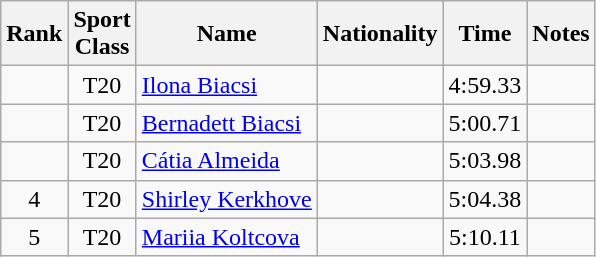<table class="wikitable sortable" style="text-align:center">
<tr>
<th>Rank</th>
<th>Sport<br>Class</th>
<th>Name</th>
<th>Nationality</th>
<th>Time</th>
<th>Notes</th>
</tr>
<tr>
<td></td>
<td>T20</td>
<td align=left><a href='#'>Ilona Biacsi</a></td>
<td align=left></td>
<td>4:59.33</td>
<td></td>
</tr>
<tr>
<td></td>
<td>T20</td>
<td align=left><a href='#'>Bernadett Biacsi</a></td>
<td align=left></td>
<td>5:00.71</td>
<td></td>
</tr>
<tr>
<td></td>
<td>T20</td>
<td align=left><a href='#'>Cátia Almeida</a></td>
<td align=left></td>
<td>5:03.98</td>
<td></td>
</tr>
<tr>
<td>4</td>
<td>T20</td>
<td align=left><a href='#'>Shirley Kerkhove</a></td>
<td align=left></td>
<td>5:04.38</td>
<td></td>
</tr>
<tr>
<td>5</td>
<td>T20</td>
<td align=left><a href='#'>Mariia Koltcova</a></td>
<td align=left></td>
<td>5:10.11</td>
<td></td>
</tr>
</table>
